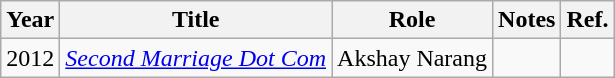<table class="wikitable sortable plainrowheaders">
<tr style="text-align:center;">
<th scope="col">Year</th>
<th scope="col">Title</th>
<th scope="col">Role</th>
<th>Notes</th>
<th>Ref.</th>
</tr>
<tr>
<td>2012</td>
<td><em><a href='#'>Second Marriage Dot Com</a></em></td>
<td>Akshay Narang</td>
<td></td>
<td></td>
</tr>
</table>
